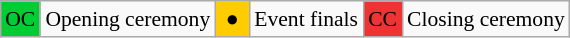<table class="wikitable" style="margin:0.5em auto; font-size:90%;position:relative;">
<tr>
<td style="background:#0c3;">OC</td>
<td>Opening ceremony</td>
<td style="background:#fc0;"> ● </td>
<td>Event finals</td>
<td style="background:#e33;">CC</td>
<td>Closing ceremony</td>
</tr>
</table>
